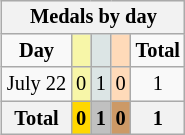<table class="wikitable" style="font-size:85%; float:right">
<tr align=center>
<th colspan=7><strong>Medals by day</strong></th>
</tr>
<tr align=center>
<td><strong>Day</strong></td>
<td style="background:#f7f6a8;"></td>
<td style="background:#dce5e5;"></td>
<td style="background:#ffdab9;"></td>
<td><strong>Total</strong></td>
</tr>
<tr align=center>
<td>July 22</td>
<td style="background:#f7f6a8;">0</td>
<td style="background:#dce5e5;">1</td>
<td style="background:#ffdab9;">0</td>
<td>1</td>
</tr>
<tr align=center>
<th><strong>Total</strong></th>
<th style="background:gold;"><strong>0</strong></th>
<th style="background:silver;"><strong>1</strong></th>
<th style="background:#c96;"><strong>0</strong></th>
<th><strong>1</strong></th>
</tr>
</table>
